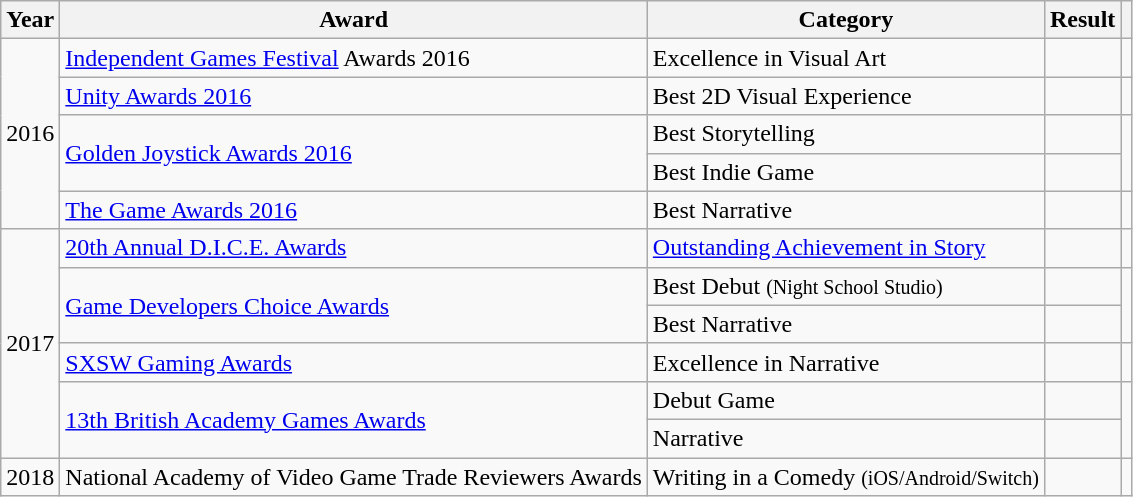<table class="wikitable sortable">
<tr>
<th>Year</th>
<th>Award</th>
<th>Category</th>
<th>Result</th>
<th class="unsortable"></th>
</tr>
<tr>
<td rowspan="5" style="text-align:center;">2016</td>
<td><a href='#'>Independent Games Festival</a> Awards 2016</td>
<td>Excellence in Visual Art</td>
<td></td>
<td></td>
</tr>
<tr>
<td><a href='#'>Unity Awards 2016</a></td>
<td>Best 2D Visual Experience</td>
<td></td>
<td></td>
</tr>
<tr>
<td rowspan="2"><a href='#'>Golden Joystick Awards 2016</a></td>
<td>Best Storytelling</td>
<td></td>
<td rowspan="2"></td>
</tr>
<tr>
<td>Best Indie Game</td>
<td></td>
</tr>
<tr>
<td><a href='#'>The Game Awards 2016</a></td>
<td>Best Narrative</td>
<td></td>
<td></td>
</tr>
<tr>
<td rowspan="6" style="text-align:center;">2017</td>
<td><a href='#'>20th Annual D.I.C.E. Awards</a></td>
<td><a href='#'>Outstanding Achievement in Story</a></td>
<td></td>
<td></td>
</tr>
<tr>
<td rowspan="2"><a href='#'>Game Developers Choice Awards</a></td>
<td>Best Debut <small>(Night School Studio)</small></td>
<td></td>
<td rowspan="2"></td>
</tr>
<tr>
<td>Best Narrative</td>
<td></td>
</tr>
<tr>
<td><a href='#'>SXSW Gaming Awards</a></td>
<td>Excellence in Narrative</td>
<td></td>
<td></td>
</tr>
<tr>
<td rowspan="2"><a href='#'>13th British Academy Games Awards</a></td>
<td>Debut Game</td>
<td></td>
<td rowspan="2"></td>
</tr>
<tr>
<td>Narrative</td>
<td></td>
</tr>
<tr>
<td style="text-align:center;">2018</td>
<td>National Academy of Video Game Trade Reviewers Awards</td>
<td>Writing in a Comedy <small>(iOS/Android/Switch)</small></td>
<td></td>
<td></td>
</tr>
</table>
